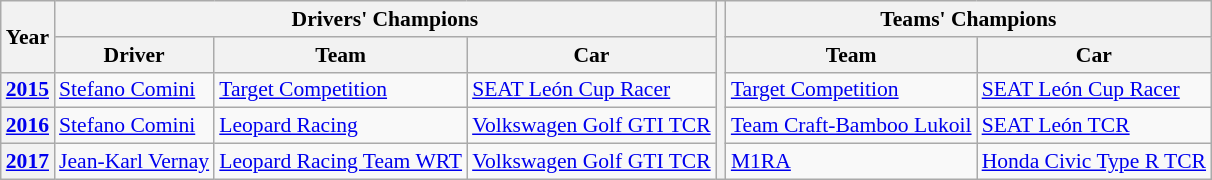<table class="wikitable" style="font-size: 90%;">
<tr>
<th rowspan="2">Year</th>
<th colspan="3">Drivers' Champions</th>
<th rowspan="5"></th>
<th colspan="2">Teams' Champions</th>
</tr>
<tr>
<th>Driver</th>
<th>Team</th>
<th>Car</th>
<th>Team</th>
<th>Car</th>
</tr>
<tr>
<th><a href='#'>2015</a></th>
<td> <a href='#'>Stefano Comini</a></td>
<td> <a href='#'>Target Competition</a></td>
<td> <a href='#'>SEAT León Cup Racer</a></td>
<td> <a href='#'>Target Competition</a></td>
<td> <a href='#'>SEAT León Cup Racer</a></td>
</tr>
<tr>
<th><a href='#'>2016</a></th>
<td> <a href='#'>Stefano Comini</a></td>
<td> <a href='#'>Leopard Racing</a></td>
<td> <a href='#'>Volkswagen Golf GTI TCR</a></td>
<td> <a href='#'>Team Craft-Bamboo Lukoil</a></td>
<td> <a href='#'>SEAT León TCR</a></td>
</tr>
<tr>
<th><a href='#'>2017</a></th>
<td> <a href='#'>Jean-Karl Vernay</a></td>
<td> <a href='#'>Leopard Racing Team WRT</a></td>
<td> <a href='#'>Volkswagen Golf GTI TCR</a></td>
<td> <a href='#'>M1RA</a></td>
<td> <a href='#'>Honda Civic Type R TCR</a></td>
</tr>
</table>
